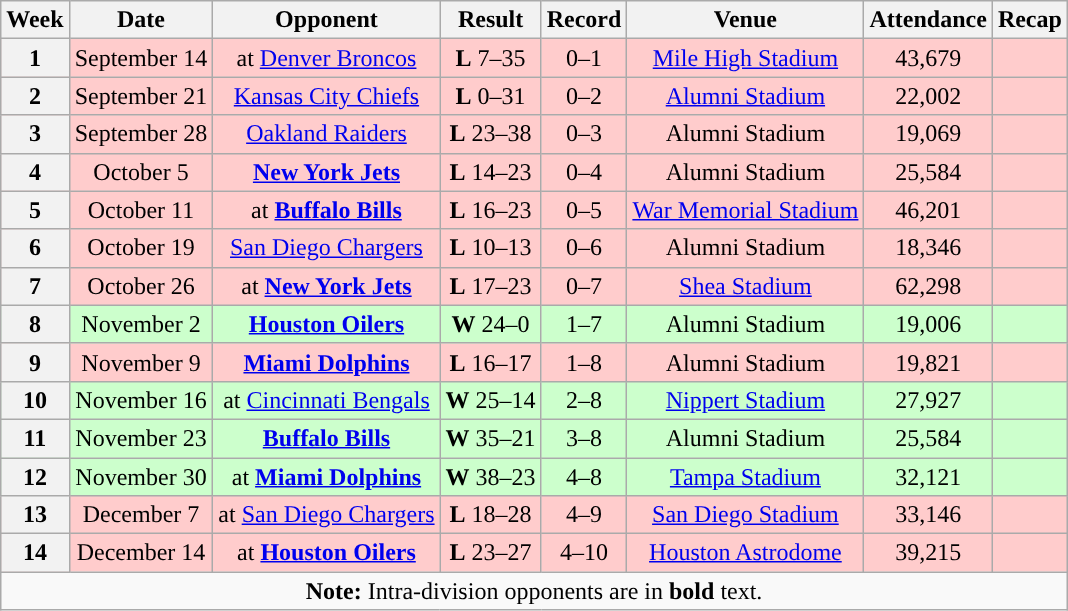<table class="wikitable" style="text-align:center">
<tr>
<th>Week</th>
<th>Date</th>
<th>Opponent</th>
<th>Result</th>
<th>Record</th>
<th>Venue</th>
<th>Attendance</th>
<th>Recap</th>
</tr>
<tr style="background: #fcc;">
<th>1</th>
<td>September 14</td>
<td>at <a href='#'>Denver Broncos</a></td>
<td><strong>L</strong> 7–35</td>
<td>0–1</td>
<td><a href='#'>Mile High Stadium</a></td>
<td>43,679</td>
<td></td>
</tr>
<tr style="background: #fcc;">
<th>2</th>
<td>September 21</td>
<td><a href='#'>Kansas City Chiefs</a></td>
<td><strong>L</strong> 0–31</td>
<td>0–2</td>
<td><a href='#'>Alumni Stadium</a></td>
<td>22,002</td>
<td></td>
</tr>
<tr style="background: #fcc;">
<th>3</th>
<td>September 28</td>
<td><a href='#'>Oakland Raiders</a></td>
<td><strong>L</strong> 23–38</td>
<td>0–3</td>
<td>Alumni Stadium</td>
<td>19,069</td>
<td></td>
</tr>
<tr style="background: #fcc;">
<th>4</th>
<td>October 5</td>
<td><strong><a href='#'>New York Jets</a></strong></td>
<td><strong>L</strong> 14–23</td>
<td>0–4</td>
<td>Alumni Stadium</td>
<td>25,584</td>
<td></td>
</tr>
<tr style="background: #fcc;">
<th>5</th>
<td>October 11</td>
<td>at <strong><a href='#'>Buffalo Bills</a></strong></td>
<td><strong>L</strong> 16–23</td>
<td>0–5</td>
<td><a href='#'>War Memorial Stadium</a></td>
<td>46,201</td>
<td></td>
</tr>
<tr style="background: #fcc;">
<th>6</th>
<td>October 19</td>
<td><a href='#'>San Diego Chargers</a></td>
<td><strong>L</strong> 10–13</td>
<td>0–6</td>
<td>Alumni Stadium</td>
<td>18,346</td>
<td></td>
</tr>
<tr style="background: #fcc;">
<th>7</th>
<td>October 26</td>
<td>at <strong><a href='#'>New York Jets</a></strong></td>
<td><strong>L</strong> 17–23</td>
<td>0–7</td>
<td><a href='#'>Shea Stadium</a></td>
<td>62,298</td>
<td></td>
</tr>
<tr style="background: #cfc;">
<th>8</th>
<td>November 2</td>
<td><strong><a href='#'>Houston Oilers</a></strong></td>
<td><strong>W</strong> 24–0</td>
<td>1–7</td>
<td>Alumni Stadium</td>
<td>19,006</td>
<td></td>
</tr>
<tr style="background: #fcc;">
<th>9</th>
<td>November 9</td>
<td><strong><a href='#'>Miami Dolphins</a></strong></td>
<td><strong>L</strong> 16–17</td>
<td>1–8</td>
<td>Alumni Stadium</td>
<td>19,821</td>
<td></td>
</tr>
<tr style="background: #cfc;">
<th>10</th>
<td>November 16</td>
<td>at <a href='#'>Cincinnati Bengals</a></td>
<td><strong>W</strong> 25–14</td>
<td>2–8</td>
<td><a href='#'>Nippert Stadium</a></td>
<td>27,927</td>
<td></td>
</tr>
<tr style="background: #cfc;">
<th>11</th>
<td>November 23</td>
<td><strong><a href='#'>Buffalo Bills</a></strong></td>
<td><strong>W</strong> 35–21</td>
<td>3–8</td>
<td>Alumni Stadium</td>
<td>25,584</td>
<td></td>
</tr>
<tr style="background: #cfc;">
<th>12</th>
<td>November 30</td>
<td>at <strong><a href='#'>Miami Dolphins</a></strong></td>
<td><strong>W</strong> 38–23</td>
<td>4–8</td>
<td><a href='#'>Tampa Stadium</a></td>
<td>32,121</td>
<td></td>
</tr>
<tr style="background: #fcc;">
<th>13</th>
<td>December 7</td>
<td>at <a href='#'>San Diego Chargers</a></td>
<td><strong>L</strong> 18–28</td>
<td>4–9</td>
<td><a href='#'>San Diego Stadium</a></td>
<td>33,146</td>
<td></td>
</tr>
<tr style="background: #fcc;">
<th>14</th>
<td>December 14</td>
<td>at <strong><a href='#'>Houston Oilers</a></strong></td>
<td><strong>L</strong> 23–27</td>
<td>4–10</td>
<td><a href='#'>Houston Astrodome</a></td>
<td>39,215</td>
<td></td>
</tr>
<tr>
<td colspan="8"><strong>Note:</strong> Intra-division opponents are in <strong>bold</strong> text.</td>
</tr>
</table>
